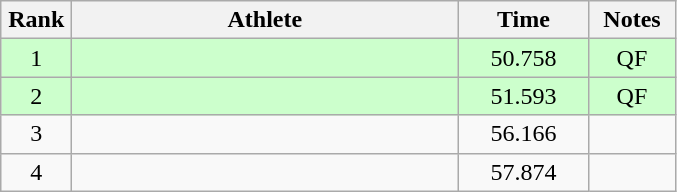<table class=wikitable style="text-align:center">
<tr>
<th width=40>Rank</th>
<th width=250>Athlete</th>
<th width=80>Time</th>
<th width=50>Notes</th>
</tr>
<tr bgcolor="ccffcc">
<td>1</td>
<td align=left></td>
<td>50.758</td>
<td>QF</td>
</tr>
<tr bgcolor="ccffcc">
<td>2</td>
<td align=left></td>
<td>51.593</td>
<td>QF</td>
</tr>
<tr>
<td>3</td>
<td align=left></td>
<td>56.166</td>
<td></td>
</tr>
<tr>
<td>4</td>
<td align=left></td>
<td>57.874</td>
<td></td>
</tr>
</table>
